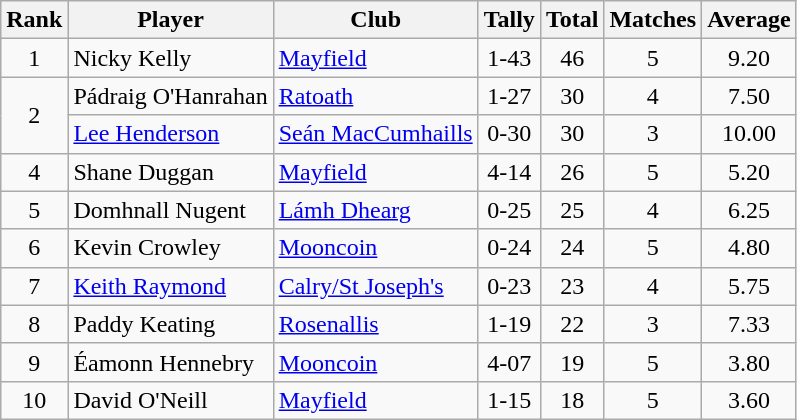<table class="wikitable">
<tr>
<th>Rank</th>
<th>Player</th>
<th>Club</th>
<th>Tally</th>
<th>Total</th>
<th>Matches</th>
<th>Average</th>
</tr>
<tr>
<td rowspan="1" style="text-align:center;">1</td>
<td>Nicky Kelly</td>
<td><a href='#'>Mayfield</a></td>
<td align=center>1-43</td>
<td align=center>46</td>
<td align=center>5</td>
<td align=center>9.20</td>
</tr>
<tr>
<td rowspan="2" style="text-align:center;">2</td>
<td>Pádraig O'Hanrahan</td>
<td><a href='#'>Ratoath</a></td>
<td align=center>1-27</td>
<td align=center>30</td>
<td align=center>4</td>
<td align=center>7.50</td>
</tr>
<tr>
<td><a href='#'>Lee Henderson</a></td>
<td><a href='#'>Seán MacCumhaills</a></td>
<td align=center>0-30</td>
<td align=center>30</td>
<td align=center>3</td>
<td align=center>10.00</td>
</tr>
<tr>
<td rowspan="1" style="text-align:center;">4</td>
<td>Shane Duggan</td>
<td><a href='#'>Mayfield</a></td>
<td align=center>4-14</td>
<td align=center>26</td>
<td align=center>5</td>
<td align=center>5.20</td>
</tr>
<tr>
<td rowspan="1" style="text-align:center;">5</td>
<td>Domhnall Nugent</td>
<td><a href='#'>Lámh Dhearg</a></td>
<td align=center>0-25</td>
<td align=center>25</td>
<td align=center>4</td>
<td align=center>6.25</td>
</tr>
<tr>
<td rowspan="1" style="text-align:center;">6</td>
<td>Kevin Crowley</td>
<td><a href='#'>Mooncoin</a></td>
<td align=center>0-24</td>
<td align=center>24</td>
<td align=center>5</td>
<td align=center>4.80</td>
</tr>
<tr>
<td rowspan="1" style="text-align:center;">7</td>
<td><a href='#'>Keith Raymond</a></td>
<td><a href='#'>Calry/St Joseph's</a></td>
<td align=center>0-23</td>
<td align=center>23</td>
<td align=center>4</td>
<td align=center>5.75</td>
</tr>
<tr>
<td rowspan="1" style="text-align:center;">8</td>
<td>Paddy Keating</td>
<td><a href='#'>Rosenallis</a></td>
<td align=center>1-19</td>
<td align=center>22</td>
<td align=center>3</td>
<td align=center>7.33</td>
</tr>
<tr>
<td rowspan="1" style="text-align:center;">9</td>
<td>Éamonn Hennebry</td>
<td><a href='#'>Mooncoin</a></td>
<td align=center>4-07</td>
<td align=center>19</td>
<td align=center>5</td>
<td align=center>3.80</td>
</tr>
<tr>
<td rowspan="1" style="text-align:center;">10</td>
<td>David O'Neill</td>
<td><a href='#'>Mayfield</a></td>
<td align=center>1-15</td>
<td align=center>18</td>
<td align=center>5</td>
<td align=center>3.60</td>
</tr>
</table>
